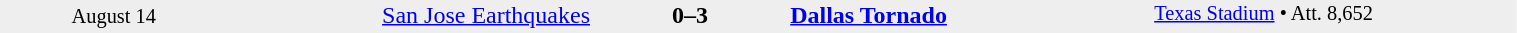<table style="width:80%; background:#eee;" cellspacing="0">
<tr>
<td rowspan="3" style="text-align:center; font-size:85%; width:15%;">August 14</td>
<td style="width:24%; text-align:right;"><a href='#'>San Jose Earthquakes</a></td>
<td style="text-align:center; width:13%;"><strong>0–3</strong></td>
<td width=24%><strong><a href='#'>Dallas Tornado</a></strong></td>
<td rowspan="3" style="font-size:85%; vertical-align:top;"><a href='#'>Texas Stadium</a> • Att. 8,652</td>
</tr>
<tr style=font-size:85%>
<td align=right valign=top></td>
<td valign=top></td>
<td align=left valign=top></td>
</tr>
</table>
